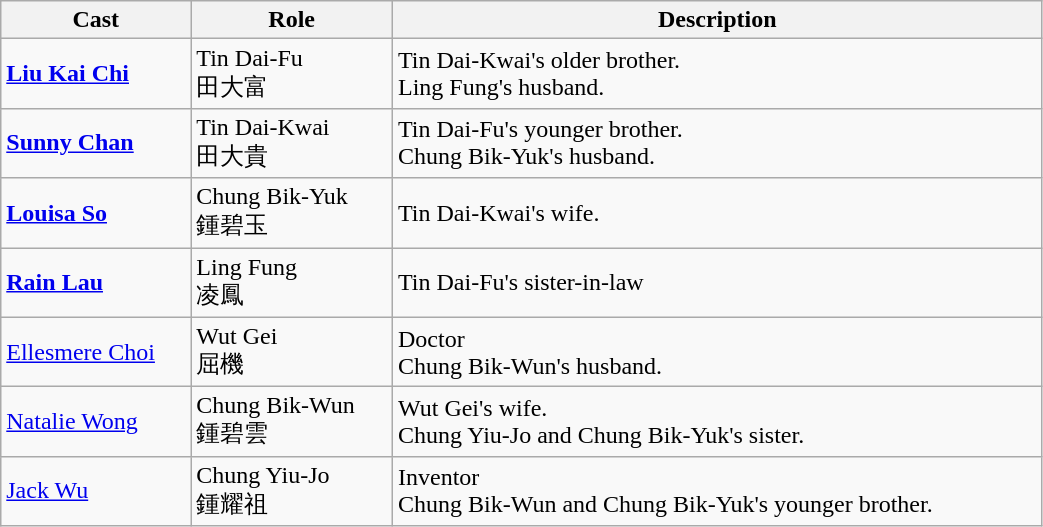<table class="wikitable" width="55%">
<tr>
<th>Cast</th>
<th>Role</th>
<th>Description</th>
</tr>
<tr>
<td><strong><a href='#'>Liu Kai Chi</a></strong></td>
<td>Tin Dai-Fu  <br> 田大富</td>
<td>Tin Dai-Kwai's older brother. <br> Ling Fung's husband.</td>
</tr>
<tr>
<td><strong><a href='#'>Sunny Chan</a></strong></td>
<td>Tin Dai-Kwai <br> 田大貴</td>
<td>Tin Dai-Fu's younger brother. <br> Chung Bik-Yuk's husband.</td>
</tr>
<tr>
<td><strong><a href='#'>Louisa So</a></strong></td>
<td>Chung Bik-Yuk <br> 鍾碧玉</td>
<td>Tin Dai-Kwai's wife.</td>
</tr>
<tr>
<td><strong><a href='#'>Rain Lau</a></strong></td>
<td>Ling Fung <br> 凌鳳</td>
<td>Tin Dai-Fu's sister-in-law</td>
</tr>
<tr>
<td><a href='#'>Ellesmere Choi</a></td>
<td>Wut Gei <br> 屈機</td>
<td>Doctor <br> Chung Bik-Wun's husband.</td>
</tr>
<tr>
<td><a href='#'>Natalie Wong</a></td>
<td>Chung Bik-Wun <br> 鍾碧雲</td>
<td>Wut Gei's wife. <br> Chung Yiu-Jo and Chung Bik-Yuk's sister.</td>
</tr>
<tr>
<td><a href='#'>Jack Wu</a></td>
<td>Chung Yiu-Jo <br> 鍾耀祖</td>
<td>Inventor <br> Chung Bik-Wun and Chung Bik-Yuk's younger brother.</td>
</tr>
</table>
